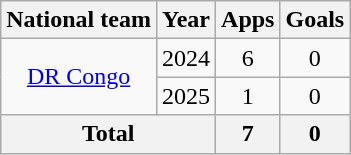<table class=wikitable style=text-align:center>
<tr>
<th>National team</th>
<th>Year</th>
<th>Apps</th>
<th>Goals</th>
</tr>
<tr>
<td rowspan="2"><a href='#'>DR Congo</a></td>
<td>2024</td>
<td>6</td>
<td>0</td>
</tr>
<tr>
<td>2025</td>
<td>1</td>
<td>0</td>
</tr>
<tr>
<th colspan="2">Total</th>
<th>7</th>
<th>0</th>
</tr>
</table>
